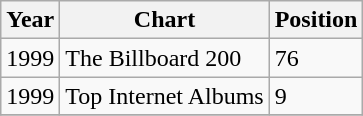<table class="wikitable">
<tr>
<th align="left">Year</th>
<th align="left">Chart</th>
<th align="left">Position</th>
</tr>
<tr>
<td align="left">1999</td>
<td align="left">The Billboard 200</td>
<td align="left">76</td>
</tr>
<tr>
<td align="left">1999</td>
<td align="left">Top Internet Albums</td>
<td align="left">9</td>
</tr>
<tr>
</tr>
</table>
